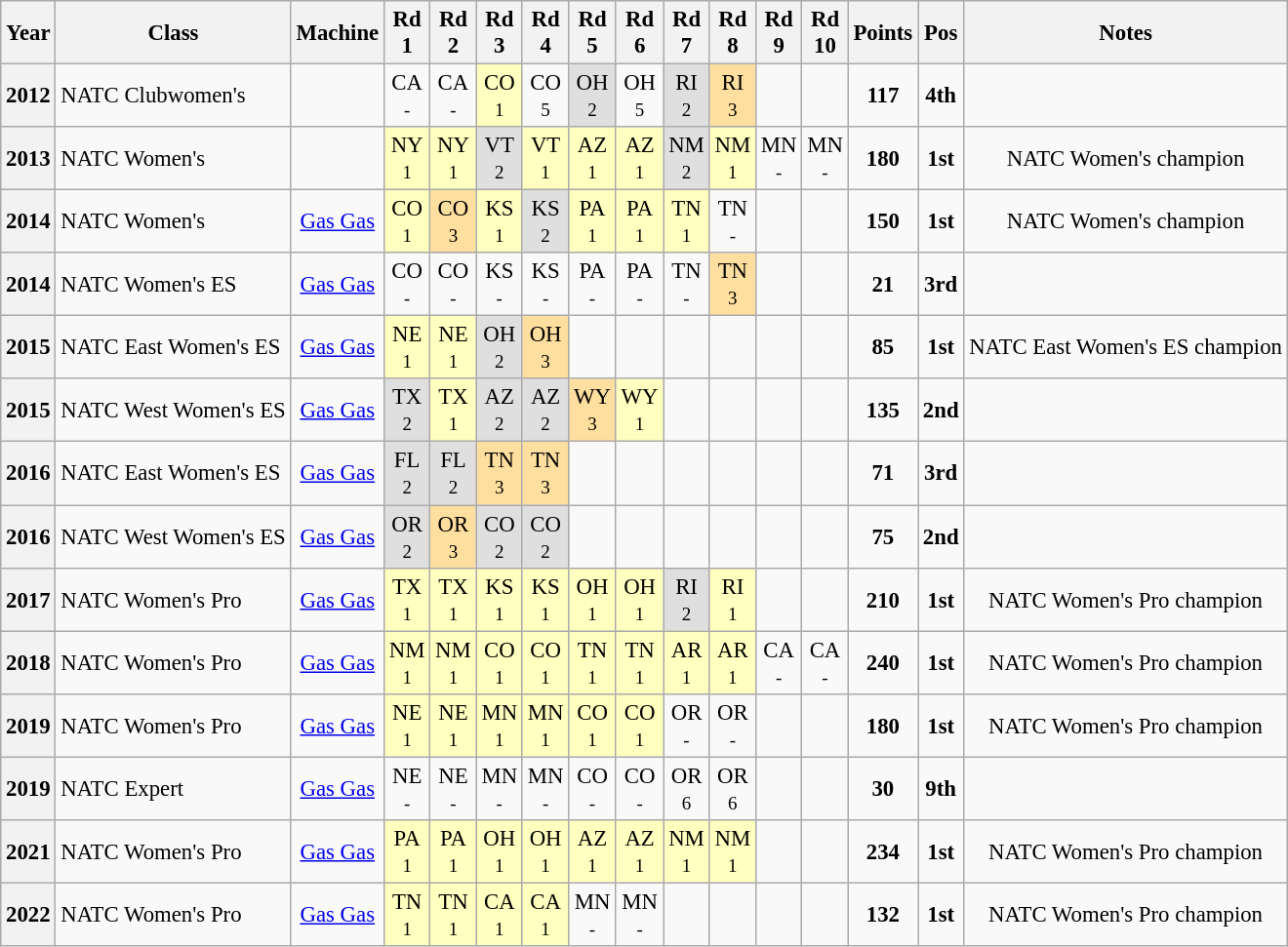<table class="wikitable" style="text-align:center; font-size:95%">
<tr valign="top">
<th valign="middle">Year</th>
<th valign="middle">Class</th>
<th valign="middle">Machine</th>
<th>Rd<br>1</th>
<th>Rd<br>2</th>
<th>Rd<br>3</th>
<th>Rd<br>4</th>
<th>Rd<br>5</th>
<th>Rd<br>6</th>
<th>Rd<br>7</th>
<th>Rd<br>8</th>
<th>Rd<br>9</th>
<th>Rd<br>10</th>
<th valign="middle">Points</th>
<th valign="middle">Pos</th>
<th valign="middle">Notes</th>
</tr>
<tr>
<th>2012</th>
<td align="left"> NATC Clubwomen's</td>
<td></td>
<td>CA<br><small>-</small></td>
<td>CA<br><small>-</small></td>
<td style="background:#FFFFBF;">CO<br><small>1</small></td>
<td>CO<br><small>5</small></td>
<td style="background:#DFDFDF;">OH<br><small>2</small></td>
<td>OH<br><small>5</small></td>
<td style="background:#DFDFDF;">RI<br><small>2</small></td>
<td style="background:#FFDF9F;">RI<br><small>3</small></td>
<td></td>
<td></td>
<td><strong>117</strong></td>
<td><strong>4th</strong></td>
<td></td>
</tr>
<tr>
<th>2013</th>
<td align="left"> NATC Women's</td>
<td></td>
<td style="background:#FFFFBF;">NY<br><small>1</small></td>
<td style="background:#FFFFBF;">NY<br><small>1</small></td>
<td style="background:#DFDFDF;">VT<br><small>2</small></td>
<td style="background:#FFFFBF;">VT<br><small>1</small></td>
<td style="background:#FFFFBF;">AZ<br><small>1</small></td>
<td style="background:#FFFFBF;">AZ<br><small>1</small></td>
<td style="background:#DFDFDF;">NM<br><small>2</small></td>
<td style="background:#FFFFBF;">NM<br><small>1</small></td>
<td>MN<br><small>-</small></td>
<td>MN<br><small>-</small></td>
<td><strong>180</strong></td>
<td><strong>1st</strong></td>
<td>NATC Women's champion</td>
</tr>
<tr>
<th>2014</th>
<td align="left"> NATC Women's</td>
<td><a href='#'>Gas Gas</a></td>
<td style="background:#FFFFBF;">CO<br><small>1</small></td>
<td style="background:#FFDF9F;">CO<br><small>3</small></td>
<td style="background:#FFFFBF;">KS<br><small>1</small></td>
<td style="background:#DFDFDF;">KS<br><small>2</small></td>
<td style="background:#FFFFBF;">PA<br><small>1</small></td>
<td style="background:#FFFFBF;">PA<br><small>1</small></td>
<td style="background:#FFFFBF;">TN<br><small>1</small></td>
<td>TN<br><small>-</small></td>
<td></td>
<td></td>
<td><strong>150</strong></td>
<td><strong>1st</strong></td>
<td>NATC Women's champion</td>
</tr>
<tr>
<th>2014</th>
<td align="left"> NATC Women's ES</td>
<td><a href='#'>Gas Gas</a></td>
<td>CO<br><small>-</small></td>
<td>CO<br><small>-</small></td>
<td>KS<br><small>-</small></td>
<td>KS<br><small>-</small></td>
<td>PA<br><small>-</small></td>
<td>PA<br><small>-</small></td>
<td>TN<br><small>-</small></td>
<td style="background:#FFDF9F;">TN<br><small>3</small></td>
<td></td>
<td></td>
<td><strong>21</strong></td>
<td><strong>3rd</strong></td>
<td></td>
</tr>
<tr>
<th>2015</th>
<td align="left"> NATC East Women's ES</td>
<td><a href='#'>Gas Gas</a></td>
<td style="background:#FFFFBF;">NE<br><small>1</small></td>
<td style="background:#FFFFBF;">NE<br><small>1</small></td>
<td style="background:#DFDFDF;">OH<br><small>2</small></td>
<td style="background:#FFDF9F;">OH<br><small>3</small></td>
<td></td>
<td></td>
<td></td>
<td></td>
<td></td>
<td></td>
<td><strong>85</strong></td>
<td><strong>1st</strong></td>
<td>NATC East Women's ES champion</td>
</tr>
<tr>
<th>2015</th>
<td align="left"> NATC West Women's ES</td>
<td><a href='#'>Gas Gas</a></td>
<td style="background:#DFDFDF;">TX<br><small>2</small></td>
<td style="background:#FFFFBF;">TX<br><small>1</small></td>
<td style="background:#DFDFDF;">AZ<br><small>2</small></td>
<td style="background:#DFDFDF;">AZ<br><small>2</small></td>
<td style="background:#FFDF9F;">WY<br><small>3</small></td>
<td style="background:#FFFFBF;">WY<br><small>1</small></td>
<td></td>
<td></td>
<td></td>
<td></td>
<td><strong>135</strong></td>
<td><strong>2nd</strong></td>
<td></td>
</tr>
<tr>
<th>2016</th>
<td align="left"> NATC East Women's ES</td>
<td><a href='#'>Gas Gas</a></td>
<td style="background:#DFDFDF;">FL<br><small>2</small></td>
<td style="background:#DFDFDF;">FL<br><small>2</small></td>
<td style="background:#FFDF9F;">TN<br><small>3</small></td>
<td style="background:#FFDF9F;">TN<br><small>3</small></td>
<td></td>
<td></td>
<td></td>
<td></td>
<td></td>
<td></td>
<td><strong>71</strong></td>
<td><strong>3rd</strong></td>
<td></td>
</tr>
<tr>
<th>2016</th>
<td align="left"> NATC West Women's ES</td>
<td><a href='#'>Gas Gas</a></td>
<td style="background:#DFDFDF;">OR<br><small>2</small></td>
<td style="background:#FFDF9F;">OR<br><small>3</small></td>
<td style="background:#DFDFDF;">CO<br><small>2</small></td>
<td style="background:#DFDFDF;">CO<br><small>2</small></td>
<td></td>
<td></td>
<td></td>
<td></td>
<td></td>
<td></td>
<td><strong>75</strong></td>
<td><strong>2nd</strong></td>
<td></td>
</tr>
<tr>
<th>2017</th>
<td align="left"> NATC Women's Pro</td>
<td><a href='#'>Gas Gas</a></td>
<td style="background:#FFFFBF;">TX<br><small>1</small></td>
<td style="background:#FFFFBF;">TX<br><small>1</small></td>
<td style="background:#FFFFBF;">KS<br><small>1</small></td>
<td style="background:#FFFFBF;">KS<br><small>1</small></td>
<td style="background:#FFFFBF;">OH<br><small>1</small></td>
<td style="background:#FFFFBF;">OH<br><small>1</small></td>
<td style="background:#DFDFDF;">RI<br><small>2</small></td>
<td style="background:#FFFFBF;">RI<br><small>1</small></td>
<td></td>
<td></td>
<td><strong>210</strong></td>
<td><strong>1st</strong></td>
<td>NATC Women's Pro champion</td>
</tr>
<tr>
<th>2018</th>
<td align="left"> NATC Women's Pro</td>
<td><a href='#'>Gas Gas</a></td>
<td style="background:#FFFFBF;">NM<br><small>1</small></td>
<td style="background:#FFFFBF;">NM<br><small>1</small></td>
<td style="background:#FFFFBF;">CO<br><small>1</small></td>
<td style="background:#FFFFBF;">CO<br><small>1</small></td>
<td style="background:#FFFFBF;">TN<br><small>1</small></td>
<td style="background:#FFFFBF;">TN<br><small>1</small></td>
<td style="background:#FFFFBF;">AR<br><small>1</small></td>
<td style="background:#FFFFBF;">AR<br><small>1</small></td>
<td>CA<br><small>-</small></td>
<td>CA<br><small>-</small></td>
<td><strong>240</strong></td>
<td><strong>1st</strong></td>
<td>NATC Women's Pro champion</td>
</tr>
<tr>
<th>2019</th>
<td align="left"> NATC Women's Pro</td>
<td><a href='#'>Gas Gas</a></td>
<td style="background:#FFFFBF;">NE<br><small>1</small></td>
<td style="background:#FFFFBF;">NE<br><small>1</small></td>
<td style="background:#FFFFBF;">MN<br><small>1</small></td>
<td style="background:#FFFFBF;">MN<br><small>1</small></td>
<td style="background:#FFFFBF;">CO<br><small>1</small></td>
<td style="background:#FFFFBF;">CO<br><small>1</small></td>
<td>OR<br><small>-</small></td>
<td>OR<br><small>-</small></td>
<td></td>
<td></td>
<td><strong>180</strong></td>
<td><strong>1st</strong></td>
<td>NATC Women's Pro champion</td>
</tr>
<tr>
<th>2019</th>
<td align="left"> NATC Expert</td>
<td><a href='#'>Gas Gas</a></td>
<td>NE<br><small>-</small></td>
<td>NE<br><small>-</small></td>
<td>MN<br><small>-</small></td>
<td>MN<br><small>-</small></td>
<td>CO<br><small>-</small></td>
<td>CO<br><small>-</small></td>
<td>OR<br><small>6</small></td>
<td>OR<br><small>6</small></td>
<td></td>
<td></td>
<td><strong>30</strong></td>
<td><strong>9th</strong></td>
<td></td>
</tr>
<tr>
<th>2021</th>
<td align="left"> NATC Women's Pro</td>
<td><a href='#'>Gas Gas</a></td>
<td style="background:#FFFFBF;">PA<br><small>1</small></td>
<td style="background:#FFFFBF;">PA<br><small>1</small></td>
<td style="background:#FFFFBF;">OH<br><small>1</small></td>
<td style="background:#FFFFBF;">OH<br><small>1</small></td>
<td style="background:#FFFFBF;">AZ<br><small>1</small></td>
<td style="background:#FFFFBF;">AZ<br><small>1</small></td>
<td style="background:#FFFFBF;">NM<br><small>1</small></td>
<td style="background:#FFFFBF;">NM<br><small>1</small></td>
<td></td>
<td></td>
<td><strong>234</strong></td>
<td><strong>1st</strong></td>
<td>NATC Women's Pro champion</td>
</tr>
<tr>
<th>2022</th>
<td align="left"> NATC Women's Pro</td>
<td><a href='#'>Gas Gas</a></td>
<td style="background:#FFFFBF;">TN<br><small>1</small></td>
<td style="background:#FFFFBF;">TN<br><small>1</small></td>
<td style="background:#FFFFBF;">CA<br><small>1</small></td>
<td style="background:#FFFFBF;">CA<br><small>1</small></td>
<td>MN<br><small>-</small></td>
<td>MN<br><small>-</small></td>
<td></td>
<td></td>
<td></td>
<td></td>
<td><strong>132</strong></td>
<td><strong>1st</strong></td>
<td>NATC Women's Pro champion</td>
</tr>
</table>
